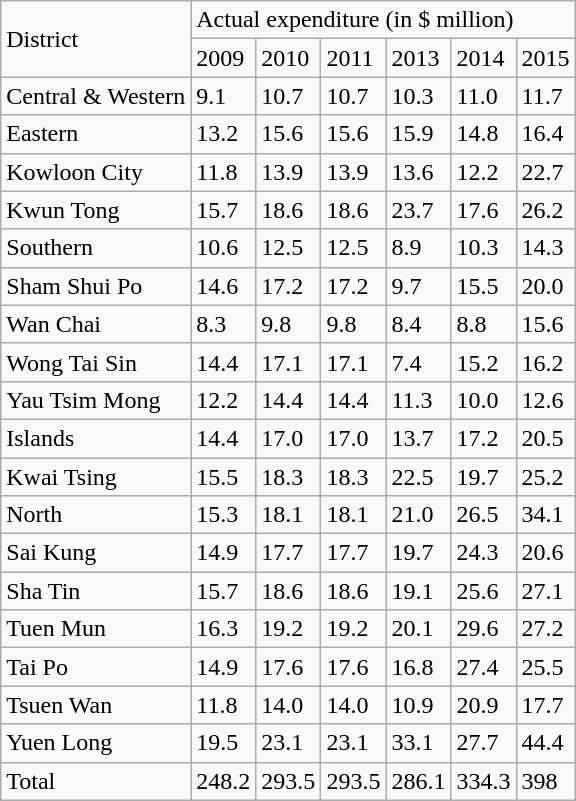<table class="wikitable">
<tr>
<td rowspan="2">District</td>
<td colspan="6">Actual expenditure (in $ million)</td>
</tr>
<tr>
<td>2009</td>
<td>2010</td>
<td>2011</td>
<td>2013</td>
<td>2014</td>
<td>2015</td>
</tr>
<tr>
<td>Central & Western</td>
<td>9.1</td>
<td>10.7</td>
<td>10.7</td>
<td>10.3</td>
<td>11.0</td>
<td>11.7</td>
</tr>
<tr>
<td>Eastern</td>
<td>13.2</td>
<td>15.6</td>
<td>15.6</td>
<td>15.9</td>
<td>14.8</td>
<td>16.4</td>
</tr>
<tr>
<td>Kowloon City</td>
<td>11.8</td>
<td>13.9</td>
<td>13.9</td>
<td>13.6</td>
<td>12.2</td>
<td>22.7</td>
</tr>
<tr>
<td>Kwun Tong</td>
<td>15.7</td>
<td>18.6</td>
<td>18.6</td>
<td>23.7</td>
<td>17.6</td>
<td>26.2</td>
</tr>
<tr>
<td>Southern</td>
<td>10.6</td>
<td>12.5</td>
<td>12.5</td>
<td>8.9</td>
<td>10.3</td>
<td>14.3</td>
</tr>
<tr>
<td>Sham Shui Po</td>
<td>14.6</td>
<td>17.2</td>
<td>17.2</td>
<td>9.7</td>
<td>15.5</td>
<td>20.0</td>
</tr>
<tr>
<td>Wan Chai</td>
<td>8.3</td>
<td>9.8</td>
<td>9.8</td>
<td>8.4</td>
<td>8.8</td>
<td>15.6</td>
</tr>
<tr>
<td>Wong Tai Sin</td>
<td>14.4</td>
<td>17.1</td>
<td>17.1</td>
<td>7.4</td>
<td>15.2</td>
<td>16.2</td>
</tr>
<tr>
<td>Yau Tsim Mong</td>
<td>12.2</td>
<td>14.4</td>
<td>14.4</td>
<td>11.3</td>
<td>10.0</td>
<td>12.6</td>
</tr>
<tr>
<td>Islands</td>
<td>14.4</td>
<td>17.0</td>
<td>17.0</td>
<td>13.7</td>
<td>17.2</td>
<td>20.5</td>
</tr>
<tr>
<td>Kwai Tsing</td>
<td>15.5</td>
<td>18.3</td>
<td>18.3</td>
<td>22.5</td>
<td>19.7</td>
<td>25.2</td>
</tr>
<tr>
<td>North</td>
<td>15.3</td>
<td>18.1</td>
<td>18.1</td>
<td>21.0</td>
<td>26.5</td>
<td>34.1</td>
</tr>
<tr>
<td>Sai Kung</td>
<td>14.9</td>
<td>17.7</td>
<td>17.7</td>
<td>19.7</td>
<td>24.3</td>
<td>20.6</td>
</tr>
<tr>
<td>Sha Tin</td>
<td>15.7</td>
<td>18.6</td>
<td>18.6</td>
<td>19.1</td>
<td>25.6</td>
<td>27.1</td>
</tr>
<tr>
<td>Tuen Mun</td>
<td>16.3</td>
<td>19.2</td>
<td>19.2</td>
<td>20.1</td>
<td>29.6</td>
<td>27.2</td>
</tr>
<tr>
<td>Tai Po</td>
<td>14.9</td>
<td>17.6</td>
<td>17.6</td>
<td>16.8</td>
<td>27.4</td>
<td>25.5</td>
</tr>
<tr>
<td>Tsuen Wan</td>
<td>11.8</td>
<td>14.0</td>
<td>14.0</td>
<td>10.9</td>
<td>20.9</td>
<td>17.7</td>
</tr>
<tr>
<td>Yuen Long</td>
<td>19.5</td>
<td>23.1</td>
<td>23.1</td>
<td>33.1</td>
<td>27.7</td>
<td>44.4</td>
</tr>
<tr>
<td>Total</td>
<td>248.2</td>
<td>293.5</td>
<td>293.5</td>
<td>286.1</td>
<td>334.3</td>
<td>398</td>
</tr>
</table>
